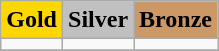<table class="wikitable">
<tr align="center">
<td bgcolor="gold"><strong>Gold</strong></td>
<td bgcolor="silver"><strong>Silver</strong></td>
<td bgcolor="CC9966"><strong>Bronze</strong></td>
</tr>
<tr valign="top">
<td></td>
<td></td>
<td></td>
</tr>
<tr>
</tr>
</table>
